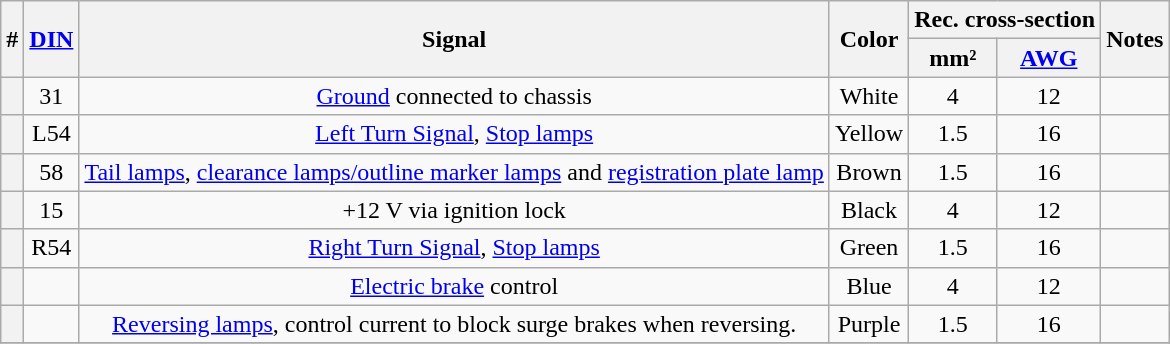<table class="wikitable sortable" style="text-align: center">
<tr>
<th rowspan="2">#</th>
<th rowspan="2"><a href='#'>DIN</a></th>
<th rowspan="2">Signal</th>
<th rowspan="2">Color</th>
<th colspan="2">Rec. cross-section</th>
<th rowspan="2">Notes</th>
</tr>
<tr>
<th>mm²</th>
<th><a href='#'>AWG</a></th>
</tr>
<tr>
<th></th>
<td>31</td>
<td><a href='#'>Ground</a> connected to chassis</td>
<td>White</td>
<td>4</td>
<td>12</td>
<td></td>
</tr>
<tr>
<th></th>
<td>L54</td>
<td><a href='#'>Left Turn Signal</a>, <a href='#'>Stop lamps</a></td>
<td>Yellow</td>
<td>1.5</td>
<td>16</td>
<td></td>
</tr>
<tr>
<th></th>
<td>58</td>
<td><a href='#'>Tail lamps</a>, <a href='#'>clearance lamps/outline marker lamps</a> and <a href='#'>registration plate lamp</a></td>
<td>Brown</td>
<td>1.5</td>
<td>16</td>
<td></td>
</tr>
<tr>
<th></th>
<td>15</td>
<td>+12 V via ignition lock</td>
<td>Black</td>
<td>4</td>
<td>12</td>
<td></td>
</tr>
<tr>
<th></th>
<td>R54</td>
<td><a href='#'>Right Turn Signal</a>, <a href='#'>Stop lamps</a></td>
<td>Green</td>
<td>1.5</td>
<td>16</td>
<td></td>
</tr>
<tr>
<th></th>
<td></td>
<td><a href='#'>Electric brake</a> control</td>
<td>Blue</td>
<td>4</td>
<td>12</td>
<td></td>
</tr>
<tr>
<th></th>
<td></td>
<td><a href='#'>Reversing lamps</a>, control current to block surge brakes when reversing.</td>
<td>Purple</td>
<td>1.5</td>
<td>16</td>
<td></td>
</tr>
<tr>
</tr>
</table>
